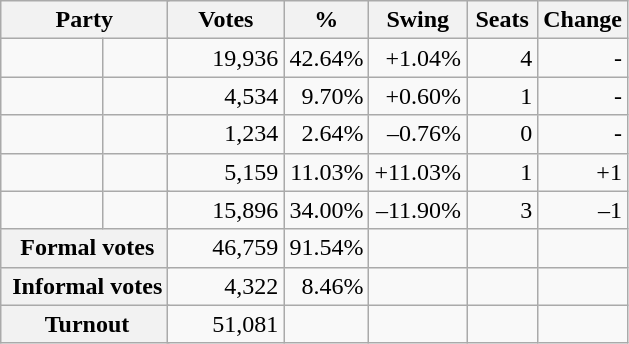<table class="wikitable" style="text-align:right; margin-bottom:0">
<tr>
<th style="width:10px" colspan=3>Party</th>
<th style="width:70px;">Votes</th>
<th style="width:40px;">%</th>
<th style="width:40px;">Swing</th>
<th style="width:40px;">Seats</th>
<th style="width:40px;">Change</th>
</tr>
<tr>
<td> </td>
<td style="text-align:left;" colspan="2"></td>
<td>19,936</td>
<td>42.64%</td>
<td>+1.04%</td>
<td>4</td>
<td>-</td>
</tr>
<tr>
<td> </td>
<td style="text-align:left;" colspan="2"></td>
<td>4,534</td>
<td>9.70%</td>
<td>+0.60%</td>
<td>1</td>
<td>-</td>
</tr>
<tr>
<td> </td>
<td style="text-align:left;" colspan="2"></td>
<td>1,234</td>
<td>2.64%</td>
<td>–0.76%</td>
<td>0</td>
<td>-</td>
</tr>
<tr>
<td> </td>
<td style="text-align:left;" colspan="2"></td>
<td>5,159</td>
<td>11.03%</td>
<td>+11.03%</td>
<td>1</td>
<td>+1</td>
</tr>
<tr>
<td> </td>
<td style="text-align:left;" colspan="2"></td>
<td>15,896</td>
<td>34.00%</td>
<td>–11.90%</td>
<td>3</td>
<td>–1</td>
</tr>
<tr>
<th colspan="3" rowspan="1"> Formal votes</th>
<td>46,759</td>
<td>91.54%</td>
<td></td>
<td></td>
<td></td>
</tr>
<tr>
<th colspan="3" rowspan="1"> Informal votes</th>
<td>4,322</td>
<td>8.46%</td>
<td></td>
<td></td>
<td></td>
</tr>
<tr>
<th colspan="3" rowspan="1"> Turnout</th>
<td>51,081</td>
<td></td>
<td></td>
<td></td>
<td></td>
</tr>
</table>
